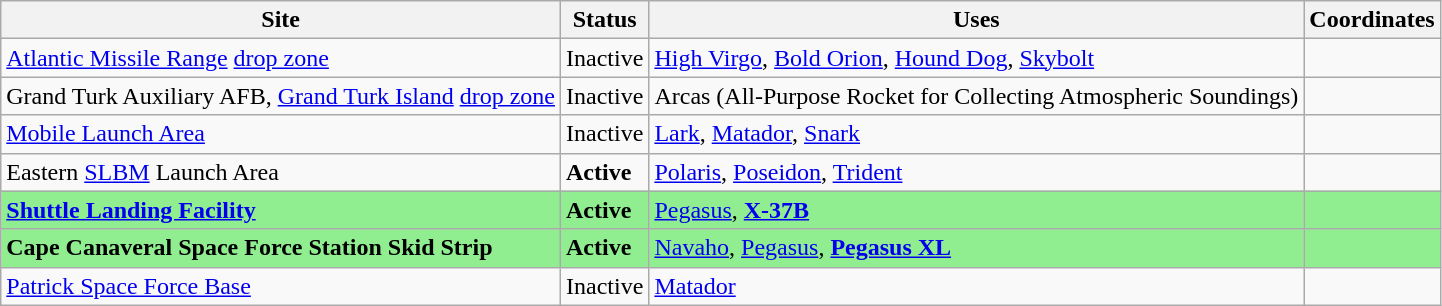<table class="wikitable" border="1">
<tr>
<th>Site</th>
<th>Status</th>
<th>Uses</th>
<th>Coordinates</th>
</tr>
<tr>
<td><a href='#'>Atlantic Missile Range</a> <a href='#'>drop zone</a></td>
<td>Inactive</td>
<td><a href='#'>High Virgo</a>, <a href='#'>Bold Orion</a>, <a href='#'>Hound Dog</a>, <a href='#'>Skybolt</a></td>
<td></td>
</tr>
<tr>
<td>Grand Turk Auxiliary AFB, <a href='#'>Grand Turk Island</a> <a href='#'>drop zone</a></td>
<td>Inactive</td>
<td>Arcas (All-Purpose Rocket for Collecting Atmospheric Soundings)</td>
<td></td>
</tr>
<tr>
<td><a href='#'>Mobile Launch Area</a></td>
<td>Inactive</td>
<td><a href='#'>Lark</a>, <a href='#'>Matador</a>, <a href='#'>Snark</a></td>
<td></td>
</tr>
<tr>
<td>Eastern <a href='#'>SLBM</a> Launch Area</td>
<td><strong>Active</strong></td>
<td><a href='#'>Polaris</a>, <a href='#'>Poseidon</a>, <a href='#'>Trident</a></td>
<td></td>
</tr>
<tr bgcolor=lightgreen>
<td><strong><a href='#'>Shuttle Landing Facility</a></strong></td>
<td><strong>Active</strong></td>
<td><a href='#'>Pegasus</a>, <strong><a href='#'>X-37B</a></strong></td>
<td></td>
</tr>
<tr bgcolor=lightgreen>
<td><strong>Cape Canaveral Space Force Station Skid Strip</strong></td>
<td><strong>Active</strong></td>
<td><a href='#'>Navaho</a>, <a href='#'>Pegasus</a>, <strong><a href='#'>Pegasus XL</a></strong></td>
<td></td>
</tr>
<tr>
<td><a href='#'>Patrick Space Force Base</a></td>
<td>Inactive</td>
<td><a href='#'>Matador</a></td>
<td></td>
</tr>
</table>
